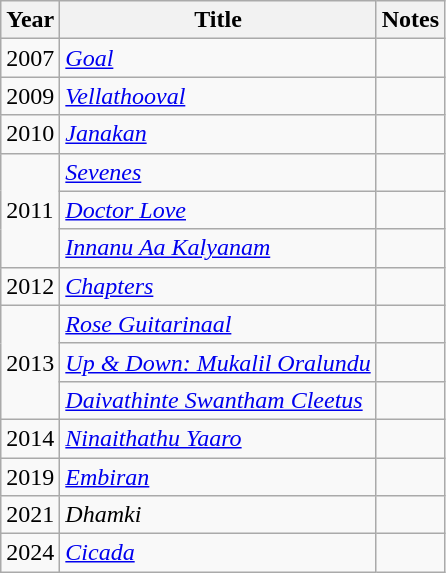<table class="wikitable sortable">
<tr>
<th>Year</th>
<th>Title</th>
<th>Notes</th>
</tr>
<tr>
<td>2007</td>
<td><em><a href='#'>Goal</a></em></td>
<td></td>
</tr>
<tr>
<td>2009</td>
<td><em><a href='#'>Vellathooval</a></em></td>
<td></td>
</tr>
<tr>
<td>2010</td>
<td><em><a href='#'>Janakan</a></em></td>
<td></td>
</tr>
<tr>
<td rowspan="3">2011</td>
<td><em><a href='#'>Sevenes</a></em></td>
<td></td>
</tr>
<tr>
<td><em><a href='#'>Doctor Love</a></em></td>
<td></td>
</tr>
<tr>
<td><em><a href='#'>Innanu Aa Kalyanam</a></em></td>
<td></td>
</tr>
<tr>
<td>2012</td>
<td><em><a href='#'>Chapters</a></em></td>
<td></td>
</tr>
<tr>
<td rowspan="3">2013</td>
<td><em><a href='#'>Rose Guitarinaal</a></em></td>
<td></td>
</tr>
<tr>
<td><em><a href='#'>Up & Down: Mukalil Oralundu</a></em></td>
<td></td>
</tr>
<tr>
<td><em><a href='#'>Daivathinte Swantham Cleetus</a></em></td>
<td></td>
</tr>
<tr>
<td>2014</td>
<td><em><a href='#'>Ninaithathu Yaaro</a></em></td>
<td></td>
</tr>
<tr>
<td>2019</td>
<td><em><a href='#'>Embiran</a></em></td>
<td></td>
</tr>
<tr>
<td>2021</td>
<td><em>Dhamki</em></td>
<td></td>
</tr>
<tr>
<td>2024</td>
<td><em><a href='#'>Cicada</a></em></td>
<td></td>
</tr>
</table>
